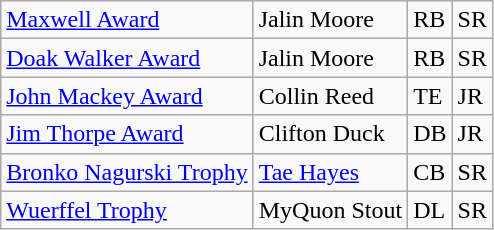<table class="wikitable">
<tr>
<td><a href='#'>Maxwell Award</a></td>
<td>Jalin Moore</td>
<td>RB</td>
<td>SR</td>
</tr>
<tr>
<td><a href='#'>Doak Walker Award</a></td>
<td>Jalin Moore</td>
<td>RB</td>
<td>SR</td>
</tr>
<tr>
<td><a href='#'>John Mackey Award</a></td>
<td>Collin Reed</td>
<td>TE</td>
<td>JR</td>
</tr>
<tr>
<td><a href='#'>Jim Thorpe Award</a></td>
<td>Clifton Duck</td>
<td>DB</td>
<td>JR</td>
</tr>
<tr>
<td><a href='#'>Bronko Nagurski Trophy</a></td>
<td><a href='#'>Tae Hayes</a></td>
<td>CB</td>
<td>SR</td>
</tr>
<tr>
<td><a href='#'>Wuerffel Trophy</a></td>
<td>MyQuon Stout</td>
<td>DL</td>
<td>SR</td>
</tr>
</table>
